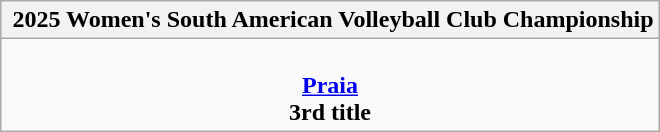<table class="wikitable" style="text-align: center; margin: 0 auto;">
<tr>
<th> 2025 Women's South American Volleyball Club Championship<br></th>
</tr>
<tr>
<td><br><strong><a href='#'>Praia</a></strong><br><strong>3rd title</strong></td>
</tr>
</table>
